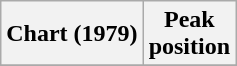<table class="wikitable plainrowheaders" style="text-align:center">
<tr>
<th scope="col">Chart (1979)</th>
<th scope="col">Peak<br>position</th>
</tr>
<tr>
</tr>
</table>
